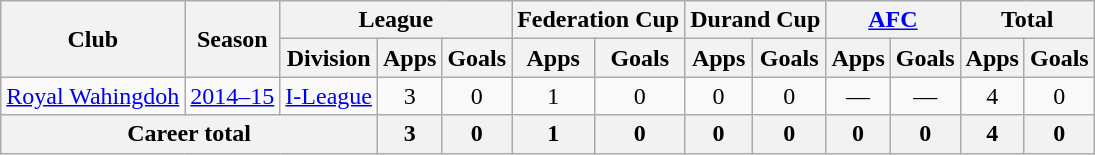<table class="wikitable" style="text-align: center;">
<tr>
<th rowspan="2">Club</th>
<th rowspan="2">Season</th>
<th colspan="3">League</th>
<th colspan="2">Federation Cup</th>
<th colspan="2">Durand Cup</th>
<th colspan="2"><a href='#'>AFC</a></th>
<th colspan="2">Total</th>
</tr>
<tr>
<th>Division</th>
<th>Apps</th>
<th>Goals</th>
<th>Apps</th>
<th>Goals</th>
<th>Apps</th>
<th>Goals</th>
<th>Apps</th>
<th>Goals</th>
<th>Apps</th>
<th>Goals</th>
</tr>
<tr>
<td rowspan="1"><a href='#'>Royal Wahingdoh</a></td>
<td><a href='#'>2014–15</a></td>
<td><a href='#'>I-League</a></td>
<td>3</td>
<td>0</td>
<td>1</td>
<td>0</td>
<td>0</td>
<td>0</td>
<td>—</td>
<td>—</td>
<td>4</td>
<td>0</td>
</tr>
<tr>
<th colspan="3">Career total</th>
<th>3</th>
<th>0</th>
<th>1</th>
<th>0</th>
<th>0</th>
<th>0</th>
<th>0</th>
<th>0</th>
<th>4</th>
<th>0</th>
</tr>
</table>
